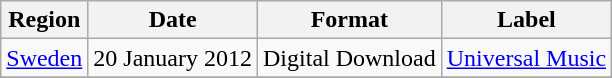<table class=wikitable>
<tr>
<th>Region</th>
<th>Date</th>
<th>Format</th>
<th>Label</th>
</tr>
<tr>
<td><a href='#'>Sweden</a></td>
<td>20 January 2012</td>
<td>Digital Download</td>
<td><a href='#'>Universal Music</a></td>
</tr>
<tr>
</tr>
</table>
